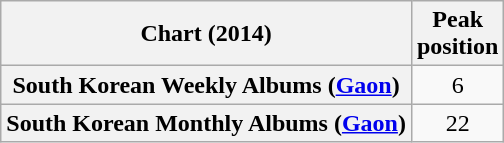<table class="wikitable plainrowheaders">
<tr>
<th>Chart (2014)</th>
<th>Peak<br>position</th>
</tr>
<tr>
<th scope="row">South Korean Weekly Albums (<a href='#'>Gaon</a>)</th>
<td align="center">6</td>
</tr>
<tr>
<th scope="row">South Korean Monthly Albums (<a href='#'>Gaon</a>)</th>
<td align="center">22</td>
</tr>
</table>
